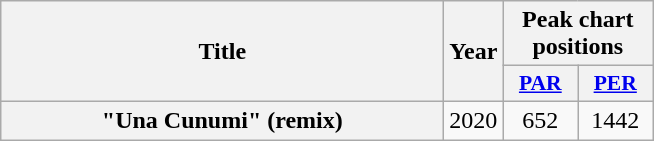<table class="wikitable plainrowheaders" style="text-align:center;">
<tr>
<th rowspan="2" scope="col" style="width:18em;">Title</th>
<th rowspan="2" scope="col">Year</th>
<th colspan="2">Peak chart positions</th>
</tr>
<tr>
<th scope="col" style="width:3em;font-size:90%;"><a href='#'>PAR</a><br></th>
<th scope="col" style="width:3em;font-size:90%;"><a href='#'>PER</a><br></th>
</tr>
<tr>
<th scope="row">"Una Cunumi" (remix)<br></th>
<td>2020</td>
<td>652</td>
<td>1442</td>
</tr>
</table>
